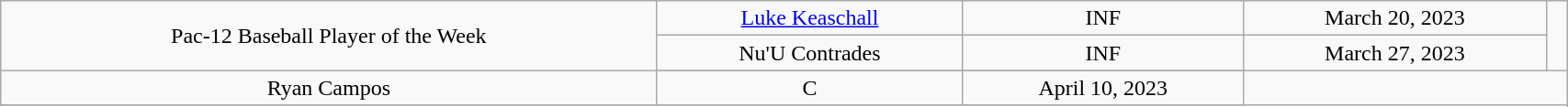<table class="wikitable" style="width: 90%;text-align: center;">
<tr align="center">
<td rowspan="3">Pac-12 Baseball Player of the Week</td>
<td><a href='#'>Luke Keaschall</a></td>
<td>INF</td>
<td>March 20, 2023</td>
<td rowspan="3"></td>
</tr>
<tr>
<td>Nu'U Contrades</td>
<td>INF</td>
<td>March 27, 2023</td>
</tr>
<tr>
</tr>
<tr>
<td>Ryan Campos</td>
<td>C</td>
<td>April 10, 2023</td>
</tr>
<tr>
</tr>
</table>
